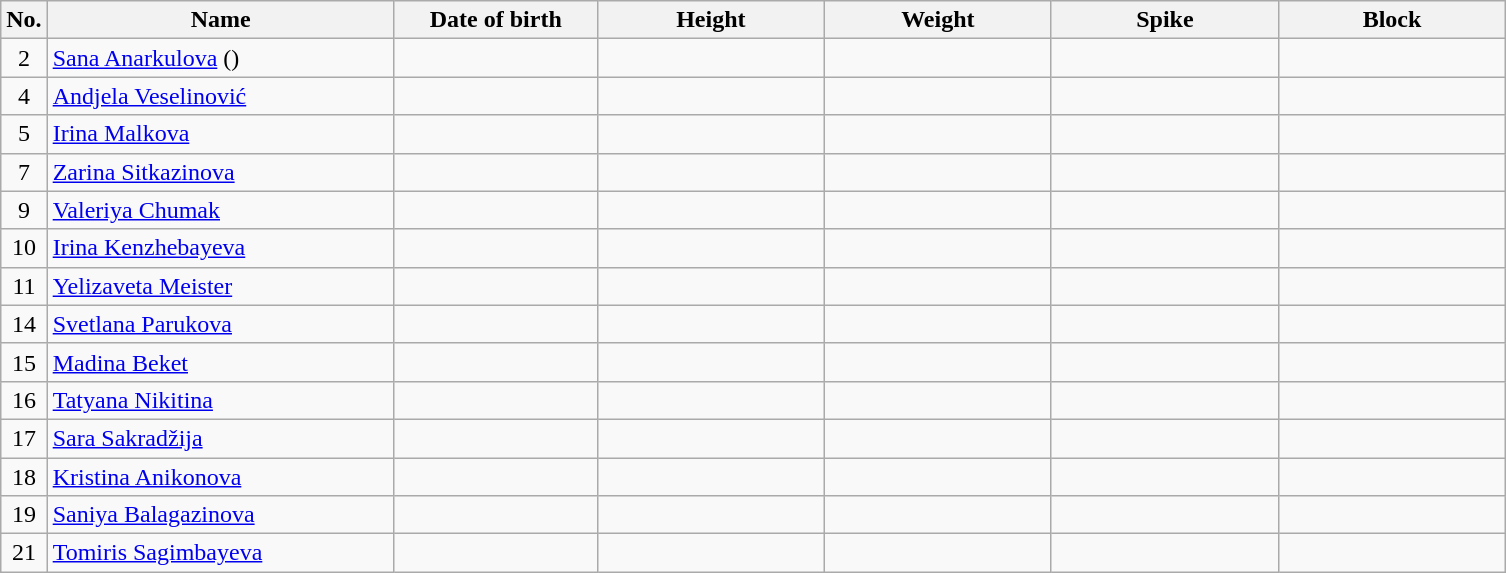<table class="wikitable sortable" style="font-size:100%; text-align:center;">
<tr>
<th>No.</th>
<th style="width:14em">Name</th>
<th style="width:8em">Date of birth</th>
<th style="width:9em">Height</th>
<th style="width:9em">Weight</th>
<th style="width:9em">Spike</th>
<th style="width:9em">Block</th>
</tr>
<tr>
<td>2</td>
<td align=left> <a href='#'>Sana Anarkulova</a> ()</td>
<td align=right></td>
<td></td>
<td></td>
<td></td>
<td></td>
</tr>
<tr>
<td>4</td>
<td align=left> <a href='#'>Andjela Veselinović</a></td>
<td align=right></td>
<td></td>
<td></td>
<td></td>
<td></td>
</tr>
<tr>
<td>5</td>
<td align=left> <a href='#'>Irina Malkova</a></td>
<td align=right></td>
<td></td>
<td></td>
<td></td>
<td></td>
</tr>
<tr>
<td>7</td>
<td align=left> <a href='#'>Zarina Sitkazinova</a></td>
<td align=right></td>
<td></td>
<td></td>
<td></td>
<td></td>
</tr>
<tr>
<td>9</td>
<td align=left> <a href='#'>Valeriya Chumak</a></td>
<td align=right></td>
<td></td>
<td></td>
<td></td>
<td></td>
</tr>
<tr>
<td>10</td>
<td align=left> <a href='#'>Irina Kenzhebayeva</a></td>
<td align=right></td>
<td></td>
<td></td>
<td></td>
<td></td>
</tr>
<tr>
<td>11</td>
<td align=left> <a href='#'>Yelizaveta Meister</a></td>
<td align=right></td>
<td></td>
<td></td>
<td></td>
<td></td>
</tr>
<tr>
<td>14</td>
<td align=left> <a href='#'>Svetlana Parukova</a></td>
<td align=right></td>
<td></td>
<td></td>
<td></td>
<td></td>
</tr>
<tr>
<td>15</td>
<td align=left> <a href='#'>Madina Beket</a></td>
<td align=right></td>
<td></td>
<td></td>
<td></td>
<td></td>
</tr>
<tr>
<td>16</td>
<td align=left> <a href='#'>Tatyana Nikitina</a></td>
<td align=right></td>
<td></td>
<td></td>
<td></td>
<td></td>
</tr>
<tr>
<td>17</td>
<td align=left> <a href='#'>Sara Sakradžija</a></td>
<td align=right></td>
<td></td>
<td></td>
<td></td>
<td></td>
</tr>
<tr>
<td>18</td>
<td align=left> <a href='#'>Kristina Anikonova</a></td>
<td align=right></td>
<td></td>
<td></td>
<td></td>
<td></td>
</tr>
<tr>
<td>19</td>
<td align=left> <a href='#'>Saniya Balagazinova</a></td>
<td align=right></td>
<td></td>
<td></td>
<td></td>
<td></td>
</tr>
<tr>
<td>21</td>
<td align=left> <a href='#'>Tomiris Sagimbayeva</a></td>
<td align=right></td>
<td></td>
<td></td>
<td></td>
<td></td>
</tr>
</table>
